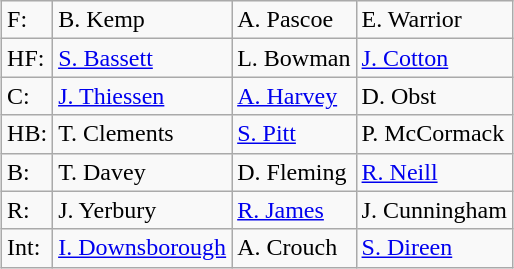<table class="wikitable" style="margin: 0.5em auto;">
<tr>
<td>F:</td>
<td>B. Kemp</td>
<td>A. Pascoe</td>
<td>E. Warrior</td>
</tr>
<tr>
<td>HF:</td>
<td><a href='#'>S. Bassett</a></td>
<td>L. Bowman</td>
<td><a href='#'>J. Cotton</a></td>
</tr>
<tr>
<td>C:</td>
<td><a href='#'>J. Thiessen</a></td>
<td><a href='#'>A. Harvey</a></td>
<td>D. Obst</td>
</tr>
<tr>
<td>HB:</td>
<td>T. Clements</td>
<td><a href='#'>S. Pitt</a></td>
<td>P. McCormack</td>
</tr>
<tr>
<td>B:</td>
<td>T. Davey</td>
<td>D. Fleming</td>
<td><a href='#'>R. Neill</a></td>
</tr>
<tr>
<td>R:</td>
<td>J. Yerbury</td>
<td><a href='#'>R. James</a></td>
<td>J. Cunningham</td>
</tr>
<tr>
<td>Int:</td>
<td><a href='#'>I. Downsborough</a></td>
<td>A. Crouch</td>
<td><a href='#'>S. Direen</a></td>
</tr>
</table>
